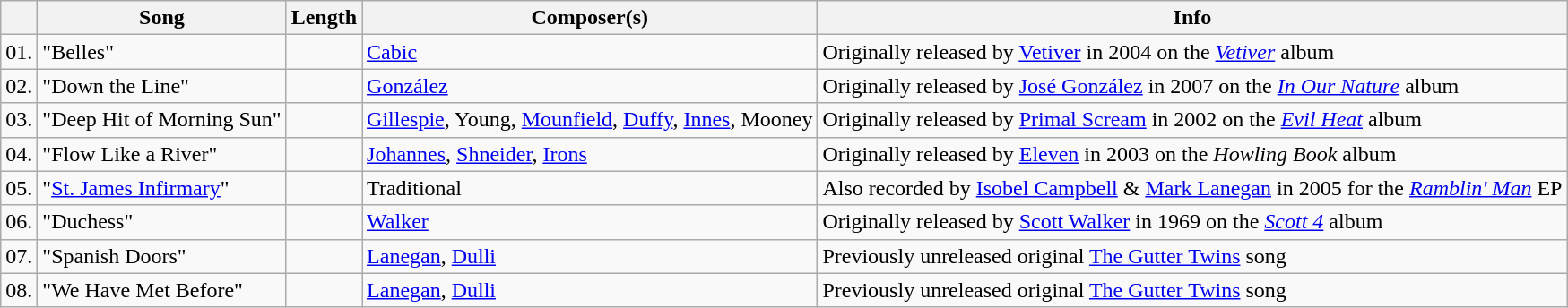<table class="wikitable">
<tr>
<th></th>
<th>Song</th>
<th>Length</th>
<th>Composer(s)</th>
<th>Info</th>
</tr>
<tr>
<td>01.</td>
<td>"Belles"</td>
<td></td>
<td><a href='#'>Cabic</a></td>
<td>Originally released by <a href='#'>Vetiver</a> in 2004 on the <em><a href='#'>Vetiver</a></em> album</td>
</tr>
<tr>
<td>02.</td>
<td>"Down the Line"</td>
<td></td>
<td><a href='#'>González</a></td>
<td>Originally released by <a href='#'>José González</a> in 2007 on the <em><a href='#'>In Our Nature</a></em> album</td>
</tr>
<tr>
<td>03.</td>
<td>"Deep Hit of Morning Sun"</td>
<td></td>
<td><a href='#'>Gillespie</a>, Young, <a href='#'>Mounfield</a>, <a href='#'>Duffy</a>, <a href='#'>Innes</a>, Mooney</td>
<td>Originally released by <a href='#'>Primal Scream</a> in 2002 on the <em><a href='#'>Evil Heat</a></em> album</td>
</tr>
<tr>
<td>04.</td>
<td>"Flow Like a River"</td>
<td></td>
<td><a href='#'>Johannes</a>, <a href='#'>Shneider</a>, <a href='#'>Irons</a></td>
<td>Originally released by <a href='#'>Eleven</a> in 2003 on the <em>Howling Book</em> album</td>
</tr>
<tr>
<td>05.</td>
<td>"<a href='#'>St. James Infirmary</a>"</td>
<td></td>
<td>Traditional</td>
<td>Also recorded by <a href='#'>Isobel Campbell</a> & <a href='#'>Mark Lanegan</a> in 2005 for the <em><a href='#'>Ramblin' Man</a></em> EP</td>
</tr>
<tr>
<td>06.</td>
<td>"Duchess"</td>
<td></td>
<td><a href='#'>Walker</a></td>
<td>Originally released by <a href='#'>Scott Walker</a> in 1969 on the <em><a href='#'>Scott 4</a></em> album</td>
</tr>
<tr>
<td>07.</td>
<td>"Spanish Doors"</td>
<td></td>
<td><a href='#'>Lanegan</a>, <a href='#'>Dulli</a></td>
<td>Previously unreleased original <a href='#'>The Gutter Twins</a> song</td>
</tr>
<tr>
<td>08.</td>
<td>"We Have Met Before"</td>
<td></td>
<td><a href='#'>Lanegan</a>, <a href='#'>Dulli</a></td>
<td>Previously unreleased original <a href='#'>The Gutter Twins</a> song</td>
</tr>
</table>
